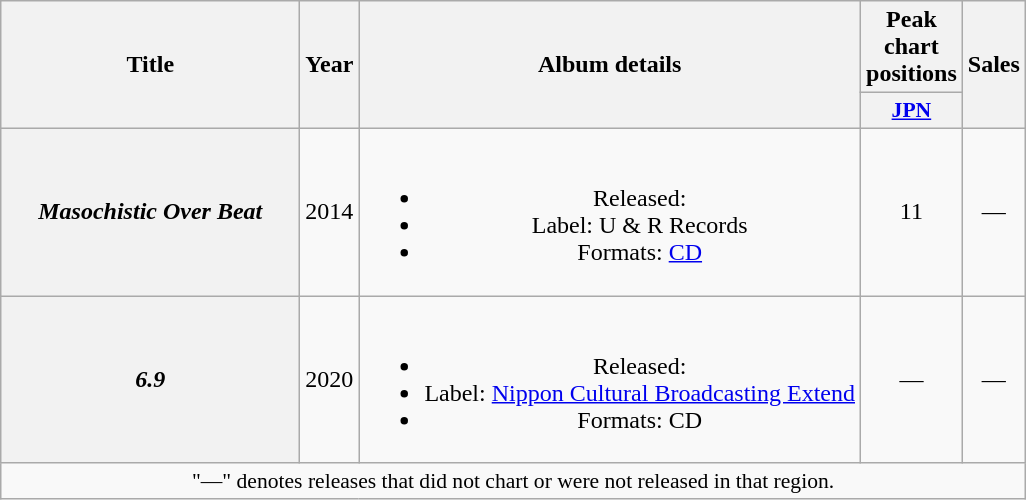<table class="wikitable plainrowheaders" style="text-align:center;">
<tr>
<th scope="col" rowspan="2" style="width:12em;">Title</th>
<th scope="col" rowspan="2">Year</th>
<th scope="col" rowspan="2">Album details</th>
<th scope="col" colspan="1">Peak chart positions</th>
<th scope="col" rowspan="2">Sales</th>
</tr>
<tr>
<th scope="col" style="width:3em;font-size:90%;"><a href='#'>JPN</a><br></th>
</tr>
<tr>
<th scope="row"><em>Masochistic Over Beat</em></th>
<td>2014</td>
<td><br><ul><li>Released: </li><li>Label: U & R Records</li><li>Formats: <a href='#'>CD</a></li></ul></td>
<td>11</td>
<td>—</td>
</tr>
<tr>
<th scope="row"><em>6.9</em></th>
<td>2020</td>
<td><br><ul><li>Released: </li><li>Label: <a href='#'>Nippon Cultural Broadcasting Extend</a></li><li>Formats: CD</li></ul></td>
<td>—</td>
<td>—</td>
</tr>
<tr>
<td colspan="5" style="font-size:90%;">"—" denotes releases that did not chart or were not released in that region.</td>
</tr>
</table>
